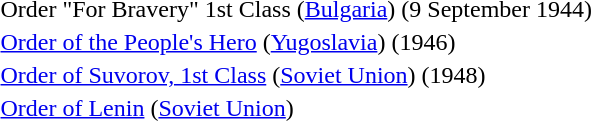<table>
<tr>
<td></td>
<td>Order "For Bravery" 1st Class (<a href='#'>Bulgaria</a>) (9 September 1944)</td>
</tr>
<tr>
<td></td>
<td><a href='#'>Order of the People's Hero</a> (<a href='#'>Yugoslavia</a>) (1946)</td>
</tr>
<tr>
<td></td>
<td><a href='#'>Order of Suvorov, 1st Class</a> (<a href='#'>Soviet Union</a>) (1948)</td>
</tr>
<tr>
<td></td>
<td><a href='#'>Order of Lenin</a> (<a href='#'>Soviet Union</a>)</td>
</tr>
<tr>
</tr>
</table>
